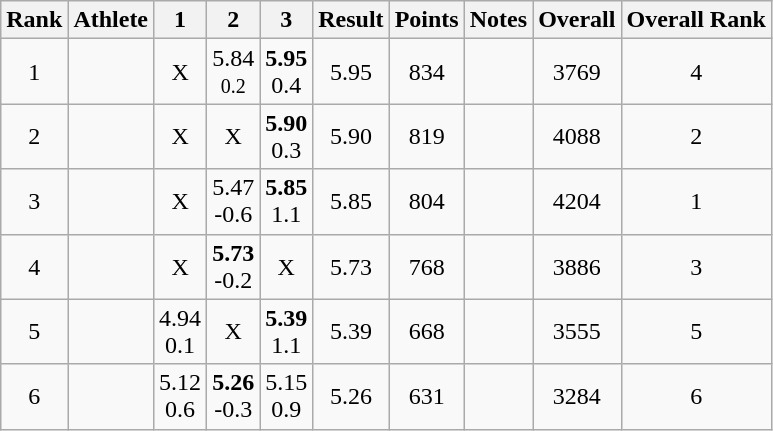<table class="wikitable sortable" style="text-align:center">
<tr>
<th>Rank</th>
<th>Athlete</th>
<th>1</th>
<th>2</th>
<th>3</th>
<th>Result</th>
<th>Points</th>
<th>Notes</th>
<th>Overall</th>
<th>Overall Rank</th>
</tr>
<tr>
<td>1</td>
<td align=left></td>
<td>X</td>
<td>5.84<br><small>0.2</small></td>
<td><strong>5.95</strong><br>0.4</td>
<td>5.95</td>
<td>834</td>
<td></td>
<td>3769</td>
<td>4</td>
</tr>
<tr>
<td>2</td>
<td align=left></td>
<td>X</td>
<td>X</td>
<td><strong>5.90</strong><br>0.3</td>
<td>5.90</td>
<td>819</td>
<td></td>
<td>4088</td>
<td>2</td>
</tr>
<tr>
<td>3</td>
<td align=left></td>
<td>X</td>
<td>5.47<br>-0.6</td>
<td><strong>5.85</strong><br>1.1</td>
<td>5.85</td>
<td>804</td>
<td></td>
<td>4204</td>
<td>1</td>
</tr>
<tr>
<td>4</td>
<td align=left></td>
<td>X</td>
<td><strong>5.73</strong><br>-0.2</td>
<td>X</td>
<td>5.73</td>
<td>768</td>
<td></td>
<td>3886</td>
<td>3</td>
</tr>
<tr>
<td>5</td>
<td align=left></td>
<td>4.94<br>0.1</td>
<td>X</td>
<td><strong>5.39</strong><br>1.1</td>
<td>5.39</td>
<td>668</td>
<td></td>
<td>3555</td>
<td>5</td>
</tr>
<tr>
<td>6</td>
<td align=left></td>
<td>5.12<br>0.6</td>
<td><strong>5.26</strong><br>-0.3</td>
<td>5.15<br>0.9</td>
<td>5.26</td>
<td>631</td>
<td></td>
<td>3284</td>
<td>6</td>
</tr>
</table>
